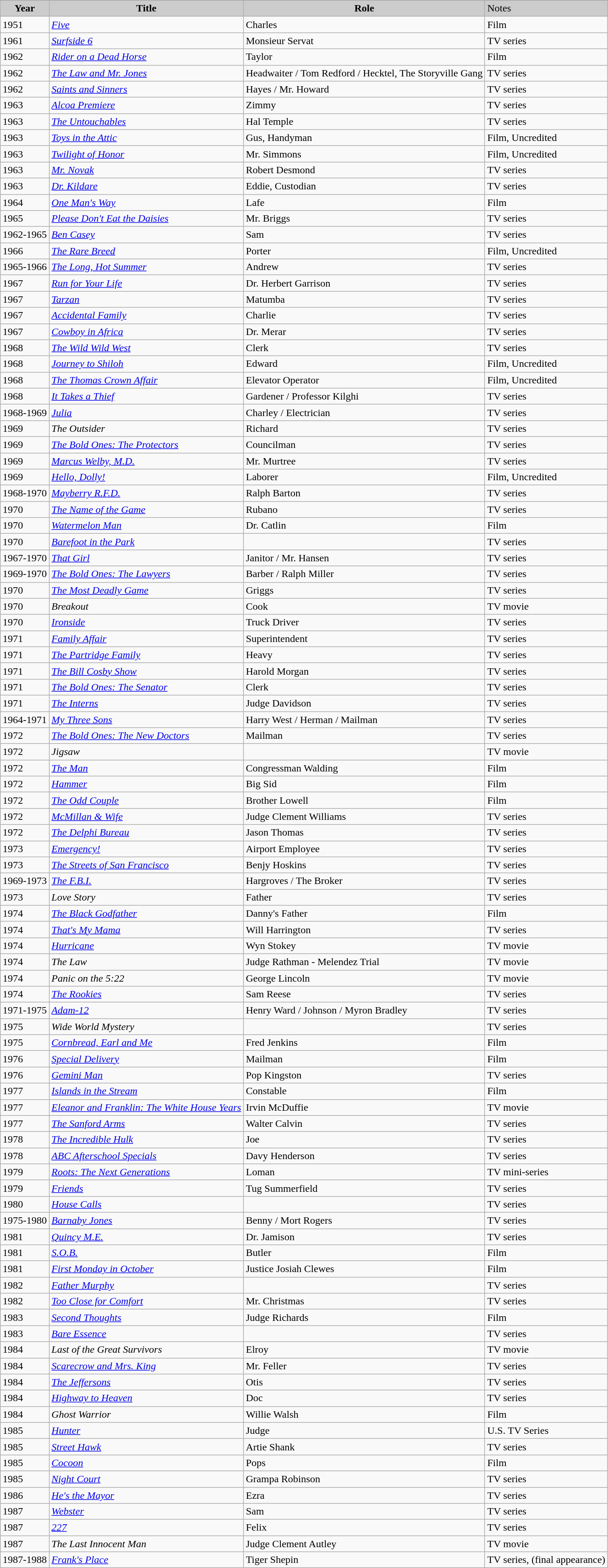<table class="wikitable" | border="2" cellpadding="3" background: #f9f9f9;>
<tr align="center">
</tr>
<tr>
<th style="background:#CCCCCC;">Year</th>
<th style="background:#CCCCCC;">Title</th>
<th style="background:#CCCCCC;">Role</th>
<td style="background:#CCCCCC;">Notes</td>
</tr>
<tr>
<td>1951</td>
<td><em><a href='#'>Five</a></em></td>
<td>Charles</td>
<td>Film</td>
</tr>
<tr>
<td>1961</td>
<td><em><a href='#'>Surfside 6</a></em></td>
<td>Monsieur Servat</td>
<td>TV series</td>
</tr>
<tr>
<td>1962</td>
<td><em><a href='#'>Rider on a Dead Horse</a></em></td>
<td>Taylor</td>
<td>Film</td>
</tr>
<tr>
<td>1962</td>
<td><em><a href='#'>The Law and Mr. Jones</a></em></td>
<td>Headwaiter / Tom Redford / Hecktel, The Storyville Gang</td>
<td>TV series</td>
</tr>
<tr>
<td>1962</td>
<td><em><a href='#'>Saints and Sinners</a></em></td>
<td>Hayes / Mr. Howard</td>
<td>TV series</td>
</tr>
<tr>
<td>1963</td>
<td><em><a href='#'>Alcoa Premiere</a></em></td>
<td>Zimmy</td>
<td>TV series</td>
</tr>
<tr>
<td>1963</td>
<td><em><a href='#'>The Untouchables</a></em></td>
<td>Hal Temple</td>
<td>TV series</td>
</tr>
<tr>
<td>1963</td>
<td><em><a href='#'>Toys in the Attic</a></em></td>
<td>Gus, Handyman</td>
<td>Film, Uncredited</td>
</tr>
<tr>
<td>1963</td>
<td><em><a href='#'>Twilight of Honor</a></em></td>
<td>Mr. Simmons</td>
<td>Film, Uncredited</td>
</tr>
<tr>
<td>1963</td>
<td><em><a href='#'>Mr. Novak</a></em></td>
<td>Robert Desmond</td>
<td>TV series</td>
</tr>
<tr>
<td>1963</td>
<td><em><a href='#'>Dr. Kildare</a></em></td>
<td>Eddie, Custodian</td>
<td>TV series</td>
</tr>
<tr>
<td>1964</td>
<td><em><a href='#'>One Man's Way</a></em></td>
<td>Lafe</td>
<td>Film</td>
</tr>
<tr>
<td>1965</td>
<td><em><a href='#'>Please Don't Eat the Daisies</a></em></td>
<td>Mr. Briggs</td>
<td>TV series</td>
</tr>
<tr>
<td>1962-1965</td>
<td><em><a href='#'>Ben Casey</a></em></td>
<td>Sam</td>
<td>TV series</td>
</tr>
<tr>
<td>1966</td>
<td><em><a href='#'>The Rare Breed</a></em></td>
<td>Porter</td>
<td>Film, Uncredited</td>
</tr>
<tr>
<td>1965-1966</td>
<td><em><a href='#'>The Long, Hot Summer</a></em></td>
<td>Andrew</td>
<td>TV series</td>
</tr>
<tr>
<td>1967</td>
<td><em><a href='#'>Run for Your Life</a></em></td>
<td>Dr. Herbert Garrison</td>
<td>TV series</td>
</tr>
<tr>
<td>1967</td>
<td><em><a href='#'>Tarzan</a></em></td>
<td>Matumba</td>
<td>TV series</td>
</tr>
<tr>
<td>1967</td>
<td><em><a href='#'>Accidental Family</a></em></td>
<td>Charlie</td>
<td>TV series</td>
</tr>
<tr>
<td>1967</td>
<td><em><a href='#'>Cowboy in Africa</a></em></td>
<td>Dr. Merar</td>
<td>TV series</td>
</tr>
<tr>
<td>1968</td>
<td><em><a href='#'>The Wild Wild West</a></em></td>
<td>Clerk</td>
<td>TV series</td>
</tr>
<tr>
<td>1968</td>
<td><em><a href='#'>Journey to Shiloh</a></em></td>
<td>Edward</td>
<td>Film, Uncredited</td>
</tr>
<tr>
<td>1968</td>
<td><em><a href='#'>The Thomas Crown Affair</a></em></td>
<td>Elevator Operator</td>
<td>Film, Uncredited</td>
</tr>
<tr>
<td>1968</td>
<td><em><a href='#'>It Takes a Thief</a></em></td>
<td>Gardener / Professor Kilghi</td>
<td>TV series</td>
</tr>
<tr>
<td>1968-1969</td>
<td><em><a href='#'>Julia</a></em></td>
<td>Charley / Electrician</td>
<td>TV series</td>
</tr>
<tr>
<td>1969</td>
<td><em>The Outsider</em></td>
<td>Richard</td>
<td>TV series</td>
</tr>
<tr>
<td>1969</td>
<td><em><a href='#'>The Bold Ones: The Protectors</a></em></td>
<td>Councilman</td>
<td>TV series</td>
</tr>
<tr>
<td>1969</td>
<td><em><a href='#'>Marcus Welby, M.D.</a></em></td>
<td>Mr. Murtree</td>
<td>TV series</td>
</tr>
<tr>
<td>1969</td>
<td><em><a href='#'>Hello, Dolly!</a></em></td>
<td>Laborer</td>
<td>Film, Uncredited</td>
</tr>
<tr>
<td>1968-1970</td>
<td><em><a href='#'>Mayberry R.F.D.</a></em></td>
<td>Ralph Barton</td>
<td>TV series</td>
</tr>
<tr>
<td>1970</td>
<td><em><a href='#'>The Name of the Game</a></em></td>
<td>Rubano</td>
<td>TV series</td>
</tr>
<tr>
<td>1970</td>
<td><em><a href='#'>Watermelon Man</a></em></td>
<td>Dr. Catlin</td>
<td>Film</td>
</tr>
<tr>
<td>1970</td>
<td><em><a href='#'>Barefoot in the Park</a></em></td>
<td></td>
<td>TV series</td>
</tr>
<tr>
<td>1967-1970</td>
<td><em><a href='#'>That Girl</a></em></td>
<td>Janitor / Mr. Hansen</td>
<td>TV series</td>
</tr>
<tr>
<td>1969-1970</td>
<td><em><a href='#'>The Bold Ones: The Lawyers</a></em></td>
<td>Barber / Ralph Miller</td>
<td>TV series</td>
</tr>
<tr>
<td>1970</td>
<td><em><a href='#'>The Most Deadly Game</a></em></td>
<td>Griggs</td>
<td>TV series</td>
</tr>
<tr>
<td>1970</td>
<td><em>Breakout</em></td>
<td>Cook</td>
<td>TV movie</td>
</tr>
<tr>
<td>1970</td>
<td><em><a href='#'>Ironside</a></em></td>
<td>Truck Driver</td>
<td>TV series</td>
</tr>
<tr>
<td>1971</td>
<td><em><a href='#'>Family Affair</a></em></td>
<td>Superintendent</td>
<td>TV series</td>
</tr>
<tr>
<td>1971</td>
<td><em><a href='#'>The Partridge Family</a></em></td>
<td>Heavy</td>
<td>TV series</td>
</tr>
<tr>
<td>1971</td>
<td><em><a href='#'>The Bill Cosby Show</a></em></td>
<td>Harold Morgan</td>
<td>TV series</td>
</tr>
<tr>
<td>1971</td>
<td><em><a href='#'>The Bold Ones: The Senator</a></em></td>
<td>Clerk</td>
<td>TV series</td>
</tr>
<tr>
<td>1971</td>
<td><em><a href='#'>The Interns</a></em></td>
<td>Judge Davidson</td>
<td>TV series</td>
</tr>
<tr>
<td>1964-1971</td>
<td><em><a href='#'>My Three Sons</a></em></td>
<td>Harry West / Herman / Mailman</td>
<td>TV series</td>
</tr>
<tr>
<td>1972</td>
<td><em><a href='#'>The Bold Ones: The New Doctors</a></em></td>
<td>Mailman</td>
<td>TV series</td>
</tr>
<tr>
<td>1972</td>
<td><em>Jigsaw</em></td>
<td></td>
<td>TV movie</td>
</tr>
<tr>
<td>1972</td>
<td><em><a href='#'>The Man</a></em></td>
<td>Congressman Walding</td>
<td>Film</td>
</tr>
<tr>
<td>1972</td>
<td><em><a href='#'>Hammer</a></em></td>
<td>Big Sid</td>
<td>Film</td>
</tr>
<tr>
<td>1972</td>
<td><em><a href='#'>The Odd Couple</a></em></td>
<td>Brother Lowell</td>
<td>Film</td>
</tr>
<tr>
<td>1972</td>
<td><em><a href='#'>McMillan & Wife</a></em></td>
<td>Judge Clement Williams</td>
<td>TV series</td>
</tr>
<tr>
<td>1972</td>
<td><em><a href='#'>The Delphi Bureau</a></em></td>
<td>Jason Thomas</td>
<td>TV series</td>
</tr>
<tr>
<td>1973</td>
<td><em><a href='#'>Emergency!</a></em></td>
<td>Airport Employee</td>
<td>TV series</td>
</tr>
<tr>
<td>1973</td>
<td><em><a href='#'>The Streets of San Francisco</a></em></td>
<td>Benjy Hoskins</td>
<td>TV series</td>
</tr>
<tr>
<td>1969-1973</td>
<td><em><a href='#'>The F.B.I.</a></em></td>
<td>Hargroves / The Broker</td>
<td>TV series</td>
</tr>
<tr>
<td>1973</td>
<td><em>Love Story</em></td>
<td>Father</td>
<td>TV series</td>
</tr>
<tr>
<td>1974</td>
<td><em><a href='#'>The Black Godfather</a></em></td>
<td>Danny's Father</td>
<td>Film</td>
</tr>
<tr>
<td>1974</td>
<td><em><a href='#'>That's My Mama</a></em></td>
<td>Will Harrington</td>
<td>TV series</td>
</tr>
<tr>
<td>1974</td>
<td><em><a href='#'>Hurricane</a></em></td>
<td>Wyn Stokey</td>
<td>TV movie</td>
</tr>
<tr>
<td>1974</td>
<td><em>The Law</em></td>
<td>Judge Rathman - Melendez Trial</td>
<td>TV movie</td>
</tr>
<tr>
<td>1974</td>
<td><em>Panic on the 5:22</em></td>
<td>George Lincoln</td>
<td>TV movie</td>
</tr>
<tr>
<td>1974</td>
<td><em><a href='#'>The Rookies</a></em></td>
<td>Sam Reese</td>
<td>TV series</td>
</tr>
<tr>
<td>1971-1975</td>
<td><em><a href='#'>Adam-12</a></em></td>
<td>Henry Ward / Johnson / Myron Bradley</td>
<td>TV series</td>
</tr>
<tr>
<td>1975</td>
<td><em>Wide World Mystery</em></td>
<td></td>
<td>TV series</td>
</tr>
<tr>
<td>1975</td>
<td><em><a href='#'>Cornbread, Earl and Me</a></em></td>
<td>Fred Jenkins</td>
<td>Film</td>
</tr>
<tr>
<td>1976</td>
<td><em><a href='#'>Special Delivery</a></em></td>
<td>Mailman</td>
<td>Film</td>
</tr>
<tr>
<td>1976</td>
<td><em><a href='#'>Gemini Man</a></em></td>
<td>Pop Kingston</td>
<td>TV series</td>
</tr>
<tr>
<td>1977</td>
<td><em><a href='#'>Islands in the Stream</a></em></td>
<td>Constable</td>
<td>Film</td>
</tr>
<tr>
<td>1977</td>
<td><em><a href='#'>Eleanor and Franklin: The White House Years</a></em></td>
<td>Irvin McDuffie</td>
<td>TV movie</td>
</tr>
<tr>
<td>1977</td>
<td><em><a href='#'>The Sanford Arms</a></em></td>
<td>Walter Calvin</td>
<td>TV series</td>
</tr>
<tr>
<td>1978</td>
<td><em><a href='#'>The Incredible Hulk</a></em></td>
<td>Joe</td>
<td>TV series</td>
</tr>
<tr>
<td>1978</td>
<td><em><a href='#'>ABC Afterschool Specials</a></em></td>
<td>Davy Henderson</td>
<td>TV series</td>
</tr>
<tr>
<td>1979</td>
<td><em><a href='#'>Roots: The Next Generations</a></em></td>
<td>Loman</td>
<td>TV mini-series</td>
</tr>
<tr>
<td>1979</td>
<td><em><a href='#'>Friends</a></em></td>
<td>Tug Summerfield</td>
<td>TV series</td>
</tr>
<tr>
<td>1980</td>
<td><em><a href='#'>House Calls</a></em></td>
<td></td>
<td>TV series</td>
</tr>
<tr>
<td>1975-1980</td>
<td><em><a href='#'>Barnaby Jones</a></em></td>
<td>Benny / Mort Rogers</td>
<td>TV series</td>
</tr>
<tr>
<td>1981</td>
<td><em><a href='#'>Quincy M.E.</a></em></td>
<td>Dr. Jamison</td>
<td>TV series</td>
</tr>
<tr>
<td>1981</td>
<td><em><a href='#'>S.O.B.</a></em></td>
<td>Butler</td>
<td>Film</td>
</tr>
<tr>
<td>1981</td>
<td><em><a href='#'>First Monday in October</a></em></td>
<td>Justice Josiah Clewes</td>
<td>Film</td>
</tr>
<tr>
<td>1982</td>
<td><em><a href='#'>Father Murphy</a></em></td>
<td></td>
<td>TV series</td>
</tr>
<tr>
<td>1982</td>
<td><em><a href='#'>Too Close for Comfort</a></em></td>
<td>Mr. Christmas</td>
<td>TV series</td>
</tr>
<tr>
<td>1983</td>
<td><em><a href='#'>Second Thoughts</a></em></td>
<td>Judge Richards</td>
<td>Film</td>
</tr>
<tr>
<td>1983</td>
<td><em><a href='#'>Bare Essence</a></em></td>
<td></td>
<td>TV series</td>
</tr>
<tr>
<td>1984</td>
<td><em>Last of the Great Survivors</em></td>
<td>Elroy</td>
<td>TV movie</td>
</tr>
<tr>
<td>1984</td>
<td><em><a href='#'>Scarecrow and Mrs. King</a></em></td>
<td>Mr. Feller</td>
<td>TV series</td>
</tr>
<tr>
<td>1984</td>
<td><em><a href='#'>The Jeffersons</a></em></td>
<td>Otis</td>
<td>TV series</td>
</tr>
<tr>
<td>1984</td>
<td><em><a href='#'>Highway to Heaven</a></em></td>
<td>Doc</td>
<td>TV series</td>
</tr>
<tr>
<td>1984</td>
<td><em>Ghost Warrior</em></td>
<td>Willie Walsh</td>
<td>Film</td>
</tr>
<tr>
<td>1985</td>
<td><em><a href='#'>Hunter</a></em></td>
<td>Judge</td>
<td>U.S. TV Series</td>
</tr>
<tr>
<td>1985</td>
<td><em><a href='#'>Street Hawk</a></em></td>
<td>Artie Shank</td>
<td>TV series</td>
</tr>
<tr>
<td>1985</td>
<td><em><a href='#'>Cocoon</a></em></td>
<td>Pops</td>
<td>Film</td>
</tr>
<tr>
<td>1985</td>
<td><em><a href='#'>Night Court</a></em></td>
<td>Grampa Robinson</td>
<td>TV series</td>
</tr>
<tr>
<td>1986</td>
<td><em><a href='#'>He's the Mayor</a></em></td>
<td>Ezra</td>
<td>TV series</td>
</tr>
<tr>
<td>1987</td>
<td><em><a href='#'>Webster</a></em></td>
<td>Sam</td>
<td>TV series</td>
</tr>
<tr>
<td>1987</td>
<td><em><a href='#'>227</a></em></td>
<td>Felix</td>
<td>TV series</td>
</tr>
<tr>
<td>1987</td>
<td><em>The Last Innocent Man</em></td>
<td>Judge Clement Autley</td>
<td>TV movie</td>
</tr>
<tr>
<td>1987-1988</td>
<td><em><a href='#'>Frank's Place</a></em></td>
<td>Tiger Shepin</td>
<td>TV series, (final appearance)</td>
</tr>
</table>
